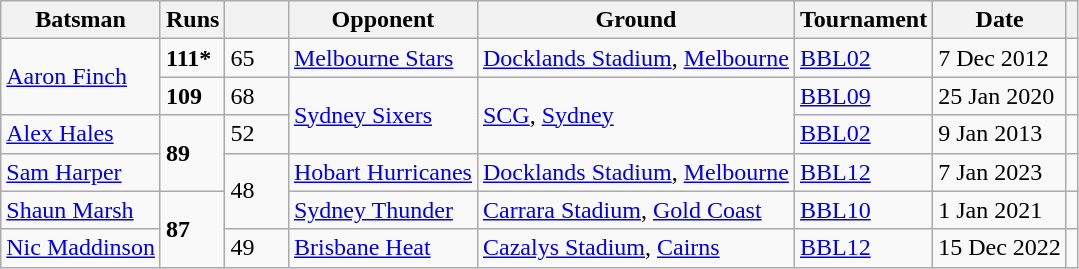<table class="wikitable">
<tr>
<th>Batsman</th>
<th>Runs</th>
<th style="width:35px;"></th>
<th>Opponent</th>
<th>Ground</th>
<th>Tournament</th>
<th>Date</th>
<th></th>
</tr>
<tr>
<td rowspan="2"><a href='#'>Aaron Finch</a></td>
<td><strong>111*</strong></td>
<td>65</td>
<td><a href='#'>Melbourne Stars</a></td>
<td><a href='#'>Docklands Stadium</a>, <a href='#'>Melbourne</a></td>
<td><a href='#'>BBL02</a></td>
<td>7 Dec 2012</td>
<td></td>
</tr>
<tr>
<td><strong>109</strong></td>
<td>68</td>
<td rowspan="2"><a href='#'>Sydney Sixers</a></td>
<td rowspan="2"><a href='#'>SCG</a>, <a href='#'>Sydney</a></td>
<td><a href='#'>BBL09</a></td>
<td>25 Jan 2020</td>
<td></td>
</tr>
<tr>
<td><a href='#'>Alex Hales</a></td>
<td rowspan="2"><strong>89</strong></td>
<td>52</td>
<td><a href='#'>BBL02</a></td>
<td>9 Jan 2013</td>
<td></td>
</tr>
<tr>
<td><a href='#'>Sam Harper</a></td>
<td rowspan="2">48</td>
<td><a href='#'>Hobart Hurricanes</a></td>
<td><a href='#'>Docklands Stadium</a>, <a href='#'>Melbourne</a></td>
<td><a href='#'>BBL12</a></td>
<td>7 Jan 2023</td>
<td></td>
</tr>
<tr>
<td><a href='#'>Shaun Marsh</a></td>
<td rowspan="2"><strong>87</strong></td>
<td><a href='#'>Sydney Thunder</a></td>
<td><a href='#'>Carrara Stadium</a>, <a href='#'>Gold Coast</a></td>
<td><a href='#'>BBL10</a></td>
<td>1 Jan 2021</td>
<td></td>
</tr>
<tr>
<td><a href='#'>Nic Maddinson</a></td>
<td>49</td>
<td><a href='#'>Brisbane Heat</a></td>
<td><a href='#'>Cazalys Stadium</a>, <a href='#'>Cairns</a></td>
<td><a href='#'>BBL12</a></td>
<td>15 Dec 2022</td>
<td></td>
</tr>
</table>
